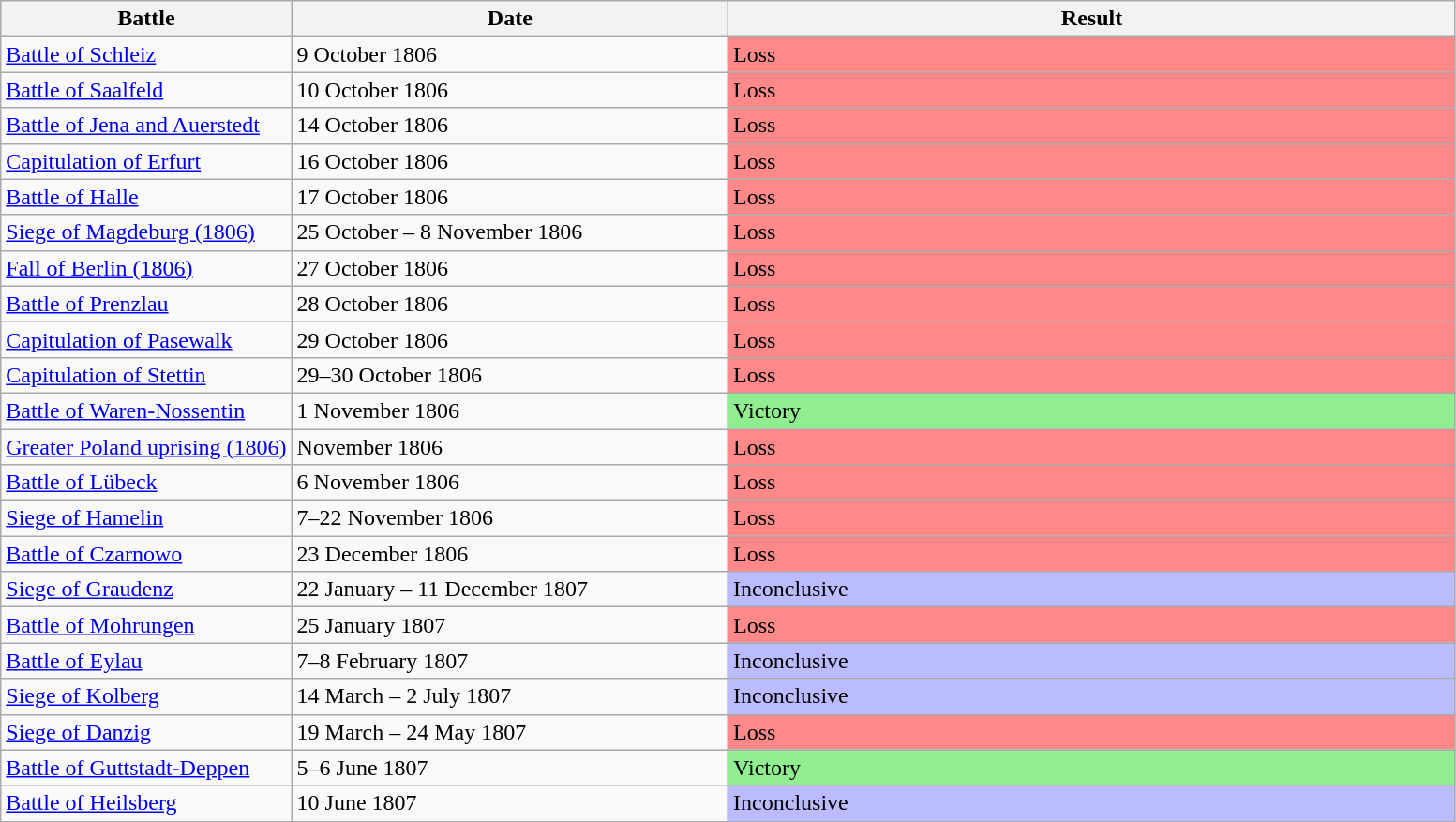<table class="wikitable">
<tr>
<th>Battle</th>
<th>Date</th>
<th>Result</th>
</tr>
<tr>
<td width="20%"><a href='#'>Battle of Schleiz</a></td>
<td width="30%">9 October 1806</td>
<td width="50%" style="background:#F88">Loss</td>
</tr>
<tr>
<td><a href='#'>Battle of Saalfeld</a></td>
<td>10 October 1806</td>
<td style="background:#F88">Loss</td>
</tr>
<tr>
<td><a href='#'>Battle of Jena and Auerstedt</a></td>
<td>14 October 1806</td>
<td style="background:#F88">Loss</td>
</tr>
<tr>
<td><a href='#'>Capitulation of Erfurt</a></td>
<td>16 October 1806</td>
<td style="background:#F88">Loss</td>
</tr>
<tr>
<td><a href='#'>Battle of Halle</a></td>
<td>17 October 1806</td>
<td style="background:#F88">Loss</td>
</tr>
<tr>
<td><a href='#'>Siege of Magdeburg (1806)</a></td>
<td>25 October – 8 November 1806</td>
<td style="background:#F88">Loss</td>
</tr>
<tr>
<td><a href='#'>Fall of Berlin (1806)</a></td>
<td>27 October 1806</td>
<td style="background:#F88">Loss</td>
</tr>
<tr>
<td><a href='#'>Battle of Prenzlau</a></td>
<td>28 October 1806</td>
<td style="background:#F88">Loss</td>
</tr>
<tr>
<td><a href='#'>Capitulation of Pasewalk</a></td>
<td>29 October 1806</td>
<td style="background:#F88">Loss</td>
</tr>
<tr>
<td><a href='#'>Capitulation of Stettin</a></td>
<td>29–30 October 1806</td>
<td style="background:#F88">Loss</td>
</tr>
<tr>
<td><a href='#'>Battle of Waren-Nossentin</a></td>
<td>1 November 1806</td>
<td style="background:lightgreen">Victory</td>
</tr>
<tr>
<td><a href='#'>Greater Poland uprising (1806)</a></td>
<td>November 1806</td>
<td style="background:#F88">Loss</td>
</tr>
<tr>
<td><a href='#'>Battle of Lübeck</a></td>
<td>6 November 1806</td>
<td style="background:#F88">Loss</td>
</tr>
<tr>
<td><a href='#'>Siege of Hamelin</a></td>
<td>7–22 November 1806</td>
<td style="background:#F88">Loss</td>
</tr>
<tr>
<td><a href='#'>Battle of Czarnowo</a></td>
<td>23 December 1806</td>
<td style="background:#F88">Loss</td>
</tr>
<tr>
<td><a href='#'>Siege of Graudenz</a></td>
<td>22 January – 11 December 1807</td>
<td style="background:#BBF">Inconclusive</td>
</tr>
<tr>
<td><a href='#'>Battle of Mohrungen</a></td>
<td>25 January 1807</td>
<td style="background:#F88">Loss</td>
</tr>
<tr>
<td><a href='#'>Battle of Eylau</a></td>
<td>7–8 February 1807</td>
<td style="background:#BBF">Inconclusive</td>
</tr>
<tr>
<td><a href='#'>Siege of Kolberg</a></td>
<td>14 March – 2 July 1807</td>
<td style="background:#BBF">Inconclusive</td>
</tr>
<tr>
<td><a href='#'>Siege of Danzig</a></td>
<td>19 March – 24 May 1807</td>
<td style="background:#F88">Loss</td>
</tr>
<tr>
<td><a href='#'>Battle of Guttstadt-Deppen</a></td>
<td>5–6 June 1807</td>
<td style="background:lightgreen">Victory</td>
</tr>
<tr>
<td><a href='#'>Battle of Heilsberg</a></td>
<td>10 June 1807</td>
<td style="background:#BBF">Inconclusive</td>
</tr>
</table>
